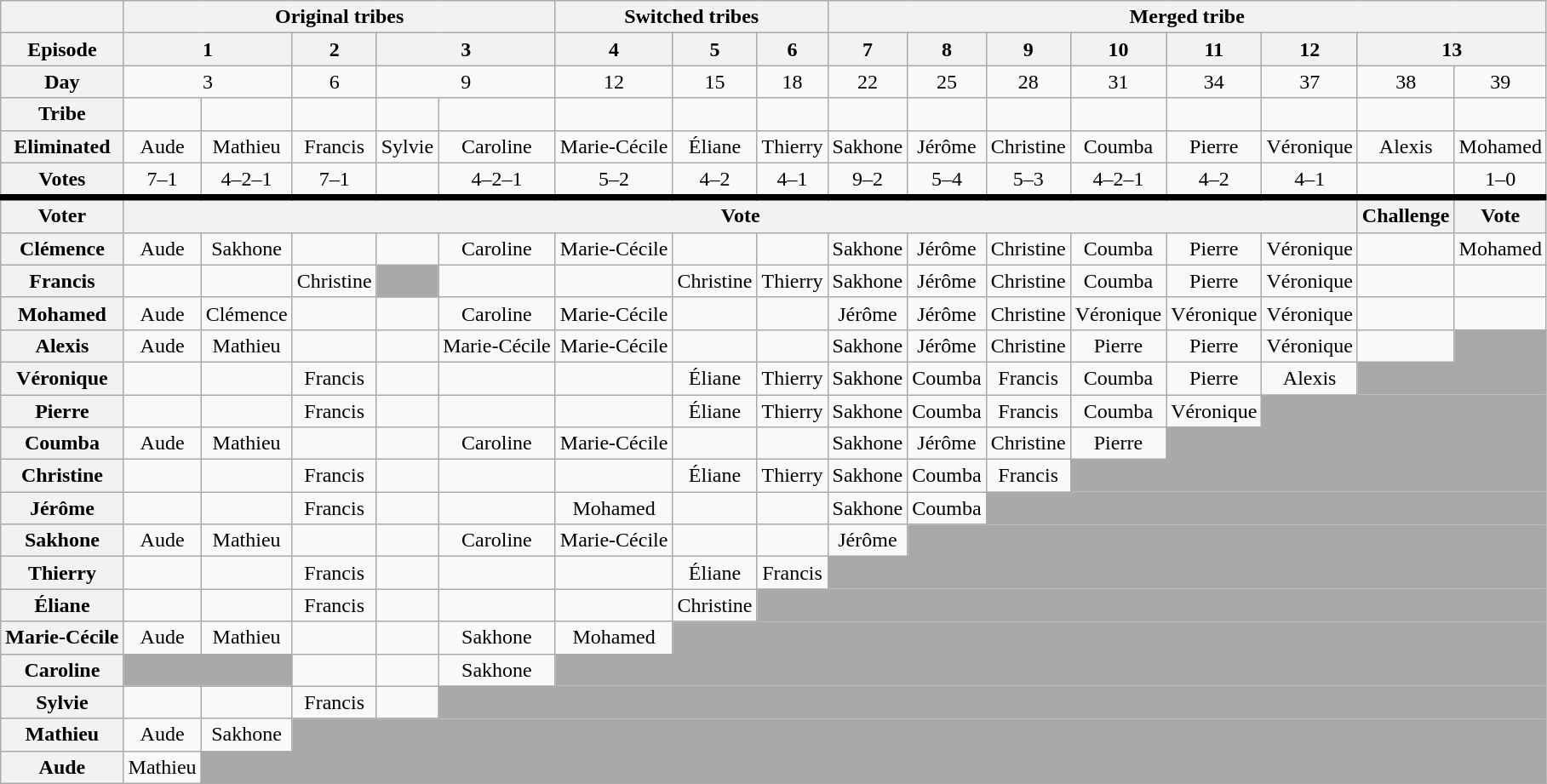<table class="wikitable" style="text-align:center">
<tr>
<th scope="row"></th>
<th colspan="5">Original tribes</th>
<th colspan="3">Switched tribes</th>
<th colspan="100%">Merged tribe</th>
</tr>
<tr>
<th scope="row">Episode</th>
<th colspan="2">1</th>
<th>2</th>
<th colspan="2">3</th>
<th>4</th>
<th>5</th>
<th>6</th>
<th>7</th>
<th>8</th>
<th>9</th>
<th>10</th>
<th>11</th>
<th>12</th>
<th colspan="2">13</th>
</tr>
<tr>
<th scope="row">Day</th>
<td colspan="2">3</td>
<td>6</td>
<td colspan="2">9</td>
<td>12</td>
<td>15</td>
<td>18</td>
<td>22</td>
<td>25</td>
<td>28</td>
<td>31</td>
<td>34</td>
<td>37</td>
<td>38</td>
<td>39</td>
</tr>
<tr style="line-height:normal;">
<th scope="row">Tribe</th>
<td></td>
<td></td>
<td></td>
<td></td>
<td></td>
<td></td>
<td></td>
<td></td>
<td></td>
<td></td>
<td></td>
<td></td>
<td></td>
<td></td>
<td></td>
<td></td>
</tr>
<tr>
<th scope="row">Eliminated</th>
<td>Aude</td>
<td>Mathieu</td>
<td>Francis</td>
<td>Sylvie</td>
<td>Caroline</td>
<td style="line-height:normal;">Marie-Cécile</td>
<td>Éliane</td>
<td>Thierry</td>
<td>Sakhone</td>
<td>Jérôme</td>
<td>Christine</td>
<td>Coumba</td>
<td>Pierre</td>
<td>Véronique</td>
<td>Alexis</td>
<td>Mohamed</td>
</tr>
<tr>
<th scope="row">Votes</th>
<td>7–1</td>
<td>4–2–1</td>
<td>7–1</td>
<td></td>
<td>4–2–1</td>
<td>5–2</td>
<td>4–2</td>
<td>4–1</td>
<td>9–2</td>
<td>5–4</td>
<td>5–3</td>
<td>4–2–1</td>
<td>4–2</td>
<td>4–1</td>
<td></td>
<td>1–0</td>
</tr>
<tr style="border-top:5px solid; height:0px;">
<th>Voter</th>
<th colspan="14">Vote</th>
<th>Challenge</th>
<th>Vote</th>
</tr>
<tr>
<th>Clémence</th>
<td>Aude</td>
<td>Sakhone</td>
<td></td>
<td></td>
<td>Caroline</td>
<td style="line-height:normal;">Marie-Cécile</td>
<td></td>
<td></td>
<td>Sakhone</td>
<td>Jérôme</td>
<td>Christine</td>
<td>Coumba</td>
<td>Pierre</td>
<td>Véronique</td>
<td></td>
<td>Mohamed</td>
</tr>
<tr>
<th>Francis</th>
<td></td>
<td></td>
<td>Christine</td>
<td style="background:darkgray; border:none;"></td>
<td></td>
<td></td>
<td>Christine</td>
<td>Thierry</td>
<td>Sakhone</td>
<td>Jérôme</td>
<td>Christine</td>
<td>Coumba</td>
<td>Pierre</td>
<td>Véronique</td>
<td></td>
<td></td>
</tr>
<tr>
<th>Mohamed</th>
<td>Aude</td>
<td>Clémence</td>
<td></td>
<td></td>
<td>Caroline</td>
<td style="line-height:normal;">Marie-Cécile</td>
<td></td>
<td></td>
<td>Jérôme</td>
<td>Jérôme</td>
<td>Christine</td>
<td>Véronique</td>
<td>Véronique</td>
<td>Véronique</td>
<td></td>
<td></td>
</tr>
<tr>
<th>Alexis</th>
<td>Aude</td>
<td>Mathieu</td>
<td></td>
<td></td>
<td style="line-height:normal;">Marie-Cécile</td>
<td style="line-height:normal;">Marie-Cécile</td>
<td></td>
<td></td>
<td>Sakhone</td>
<td>Jérôme</td>
<td>Christine</td>
<td>Pierre</td>
<td>Pierre</td>
<td>Véronique</td>
<td></td>
<td colspan="100%" style="background:darkgray; border:none;"></td>
</tr>
<tr>
<th>Véronique</th>
<td></td>
<td></td>
<td>Francis</td>
<td></td>
<td></td>
<td></td>
<td>Éliane</td>
<td>Thierry</td>
<td>Sakhone</td>
<td>Coumba</td>
<td>Francis</td>
<td>Coumba</td>
<td>Pierre</td>
<td>Alexis</td>
<td colspan="100%" style="background:darkgray; border:none;"></td>
</tr>
<tr>
<th>Pierre</th>
<td></td>
<td></td>
<td>Francis</td>
<td></td>
<td></td>
<td></td>
<td>Éliane</td>
<td>Thierry</td>
<td>Sakhone</td>
<td>Coumba</td>
<td>Francis</td>
<td>Coumba</td>
<td>Véronique</td>
<td colspan="100%" style="background:darkgray; border:none;"></td>
</tr>
<tr>
<th>Coumba</th>
<td>Aude</td>
<td>Mathieu</td>
<td></td>
<td></td>
<td>Caroline</td>
<td style="line-height:normal;">Marie-Cécile</td>
<td></td>
<td></td>
<td>Sakhone</td>
<td>Jérôme</td>
<td>Christine</td>
<td>Pierre</td>
<td colspan="100%" style="background:darkgray; border:none;"></td>
</tr>
<tr>
<th>Christine</th>
<td></td>
<td></td>
<td>Francis</td>
<td></td>
<td></td>
<td></td>
<td>Éliane</td>
<td>Thierry</td>
<td>Sakhone</td>
<td>Coumba</td>
<td>Francis</td>
<td colspan="100%" style="background:darkgray; border:none;"></td>
</tr>
<tr>
<th>Jérôme</th>
<td></td>
<td></td>
<td>Francis</td>
<td></td>
<td></td>
<td>Mohamed</td>
<td></td>
<td></td>
<td>Sakhone</td>
<td>Coumba</td>
<td colspan="100%" style="background:darkgray; border:none;"></td>
</tr>
<tr>
<th>Sakhone</th>
<td>Aude</td>
<td>Mathieu</td>
<td></td>
<td></td>
<td>Caroline</td>
<td style="line-height:normal;">Marie-Cécile</td>
<td></td>
<td></td>
<td>Jérôme</td>
<td colspan="100%" style="background:darkgray; border:none;"></td>
</tr>
<tr>
<th>Thierry</th>
<td></td>
<td></td>
<td>Francis</td>
<td></td>
<td></td>
<td></td>
<td>Éliane</td>
<td>Francis</td>
<td colspan="100%" style="background:darkgray; border:none;"></td>
</tr>
<tr>
<th>Éliane</th>
<td></td>
<td></td>
<td>Francis</td>
<td></td>
<td></td>
<td></td>
<td>Christine</td>
<td colspan="100%" style="background:darkgray; border:none;"></td>
</tr>
<tr>
<th style="line-height:normal;">Marie-Cécile</th>
<td>Aude</td>
<td>Mathieu</td>
<td></td>
<td></td>
<td>Sakhone</td>
<td>Mohamed</td>
<td colspan="100%" style="background:darkgray; border:none;"></td>
</tr>
<tr>
<th>Caroline</th>
<td colspan="2" style="background:darkgray; border:none;"></td>
<td></td>
<td></td>
<td>Sakhone</td>
<td colspan="100%" style="background:darkgray; border:none;"></td>
</tr>
<tr>
<th>Sylvie</th>
<td></td>
<td></td>
<td>Francis</td>
<td></td>
<td colspan="100%" style="background:darkgray; border:none;"></td>
</tr>
<tr>
<th>Mathieu</th>
<td>Aude</td>
<td>Sakhone</td>
<td colspan="100%" style="background:darkgray; border:none;"></td>
</tr>
<tr>
<th>Aude</th>
<td>Mathieu</td>
<td colspan="100%" style="background:darkgray; border:none;"></td>
</tr>
</table>
